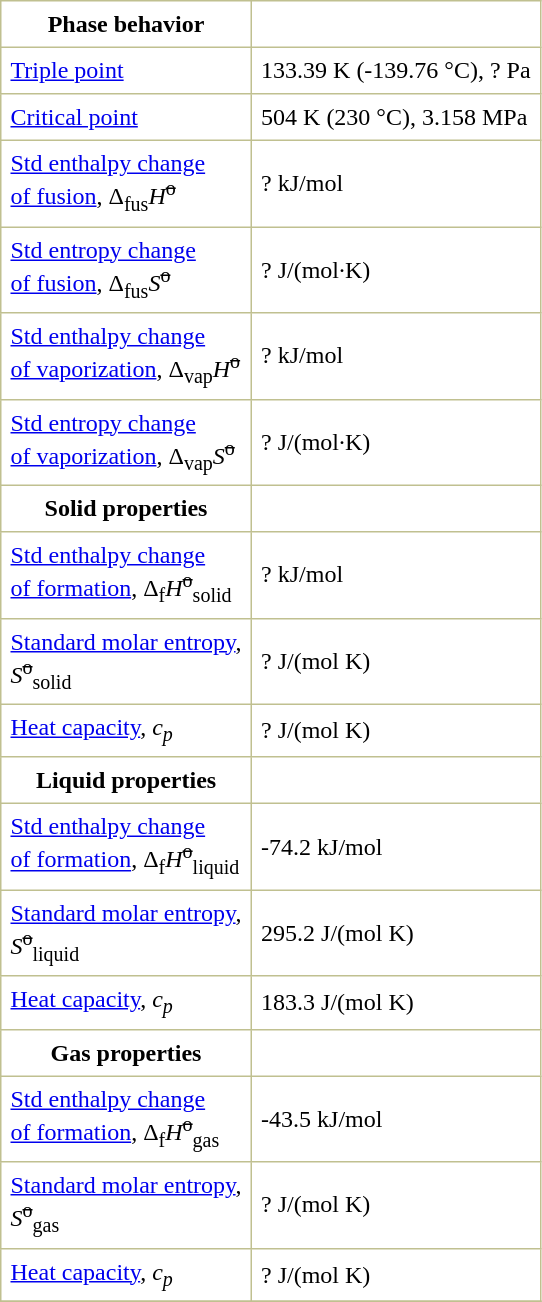<table border="1" cellspacing="0" cellpadding="6" style="margin: 0 0 0 0.5em; background: #FFFFFF; border-collapse: collapse; border-color: #C0C090;">
<tr>
<th>Phase behavior</th>
</tr>
<tr>
<td><a href='#'>Triple point</a></td>
<td>133.39 K (-139.76 °C), ? Pa</td>
</tr>
<tr>
<td><a href='#'>Critical point</a></td>
<td>504 K (230 °C), 3.158 MPa</td>
</tr>
<tr>
<td><a href='#'>Std enthalpy change<br>of fusion</a>, Δ<sub>fus</sub><em>H</em><sup><s>o</s></sup></td>
<td>? kJ/mol</td>
</tr>
<tr>
<td><a href='#'>Std entropy change<br>of fusion</a>, Δ<sub>fus</sub><em>S</em><sup><s>o</s></sup></td>
<td>? J/(mol·K)</td>
</tr>
<tr>
<td><a href='#'>Std enthalpy change<br>of vaporization</a>, Δ<sub>vap</sub><em>H</em><sup><s>o</s></sup></td>
<td>? kJ/mol</td>
</tr>
<tr>
<td><a href='#'>Std entropy change<br>of vaporization</a>, Δ<sub>vap</sub><em>S</em><sup><s>o</s></sup></td>
<td>? J/(mol·K)</td>
</tr>
<tr>
<th>Solid properties</th>
</tr>
<tr>
<td><a href='#'>Std enthalpy change<br>of formation</a>, Δ<sub>f</sub><em>H</em><sup><s>o</s></sup><sub>solid</sub></td>
<td>? kJ/mol</td>
</tr>
<tr>
<td><a href='#'>Standard molar entropy</a>,<br><em>S</em><sup><s>o</s></sup><sub>solid</sub></td>
<td>? J/(mol K)</td>
</tr>
<tr>
<td><a href='#'>Heat capacity</a>, <em>c<sub>p</sub></em></td>
<td>? J/(mol K)</td>
</tr>
<tr>
<th>Liquid properties</th>
</tr>
<tr>
<td><a href='#'>Std enthalpy change<br>of formation</a>, Δ<sub>f</sub><em>H</em><sup><s>o</s></sup><sub>liquid</sub></td>
<td>-74.2 kJ/mol</td>
</tr>
<tr>
<td><a href='#'>Standard molar entropy</a>,<br><em>S</em><sup><s>o</s></sup><sub>liquid</sub></td>
<td>295.2 J/(mol K)</td>
</tr>
<tr>
<td><a href='#'>Heat capacity</a>, <em>c<sub>p</sub></em></td>
<td>183.3 J/(mol K)</td>
</tr>
<tr>
<th>Gas properties</th>
</tr>
<tr>
<td><a href='#'>Std enthalpy change<br>of formation</a>, Δ<sub>f</sub><em>H</em><sup><s>o</s></sup><sub>gas</sub></td>
<td>-43.5 kJ/mol</td>
</tr>
<tr>
<td><a href='#'>Standard molar entropy</a>,<br><em>S</em><sup><s>o</s></sup><sub>gas</sub></td>
<td>? J/(mol K)</td>
</tr>
<tr>
<td><a href='#'>Heat capacity</a>, <em>c<sub>p</sub></em></td>
<td>? J/(mol K)</td>
</tr>
<tr>
</tr>
</table>
